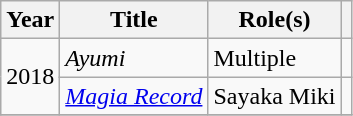<table class="wikitable sortable">
<tr>
<th>Year</th>
<th>Title</th>
<th>Role(s)</th>
<th class="unsortable"></th>
</tr>
<tr>
<td rowspan="2">2018</td>
<td><em>Ayumi</em></td>
<td>Multiple</td>
<td></td>
</tr>
<tr>
<td><em><a href='#'>Magia Record</a></em></td>
<td>Sayaka Miki</td>
<td></td>
</tr>
<tr>
</tr>
</table>
